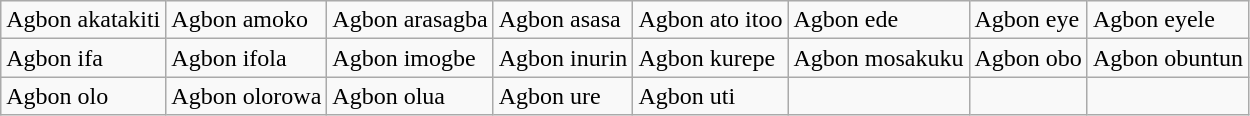<table class="wikitable">
<tr>
<td>Agbon akatakiti</td>
<td>Agbon amoko</td>
<td>Agbon arasagba</td>
<td>Agbon asasa</td>
<td>Agbon ato itoo</td>
<td>Agbon ede</td>
<td>Agbon eye</td>
<td>Agbon eyele</td>
</tr>
<tr>
<td>Agbon ifa</td>
<td>Agbon ifola</td>
<td>Agbon imogbe</td>
<td>Agbon inurin</td>
<td>Agbon kurepe</td>
<td>Agbon mosakuku</td>
<td>Agbon obo</td>
<td>Agbon obuntun</td>
</tr>
<tr>
<td>Agbon olo</td>
<td>Agbon olorowa</td>
<td>Agbon olua</td>
<td>Agbon ure</td>
<td>Agbon uti</td>
<td></td>
<td></td>
<td></td>
</tr>
</table>
